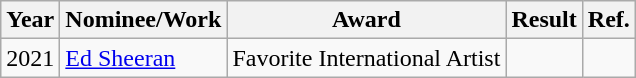<table class="wikitable">
<tr>
<th>Year</th>
<th>Nominee/Work</th>
<th>Award</th>
<th>Result</th>
<th>Ref.</th>
</tr>
<tr>
<td>2021</td>
<td><a href='#'>Ed Sheeran</a></td>
<td>Favorite International Artist</td>
<td></td>
<td></td>
</tr>
</table>
